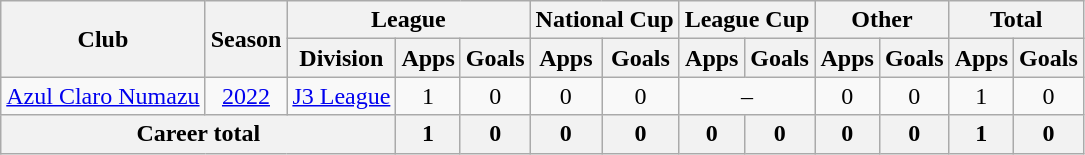<table class="wikitable" style="text-align: center">
<tr>
<th rowspan="2">Club</th>
<th rowspan="2">Season</th>
<th colspan="3">League</th>
<th colspan="2">National Cup</th>
<th colspan="2">League Cup</th>
<th colspan="2">Other</th>
<th colspan="2">Total</th>
</tr>
<tr>
<th>Division</th>
<th>Apps</th>
<th>Goals</th>
<th>Apps</th>
<th>Goals</th>
<th>Apps</th>
<th>Goals</th>
<th>Apps</th>
<th>Goals</th>
<th>Apps</th>
<th>Goals</th>
</tr>
<tr>
<td><a href='#'>Azul Claro Numazu</a></td>
<td><a href='#'>2022</a></td>
<td><a href='#'>J3 League</a></td>
<td>1</td>
<td>0</td>
<td>0</td>
<td>0</td>
<td colspan="2">–</td>
<td>0</td>
<td>0</td>
<td>1</td>
<td>0</td>
</tr>
<tr>
<th colspan=3>Career total</th>
<th>1</th>
<th>0</th>
<th>0</th>
<th>0</th>
<th>0</th>
<th>0</th>
<th>0</th>
<th>0</th>
<th>1</th>
<th>0</th>
</tr>
</table>
